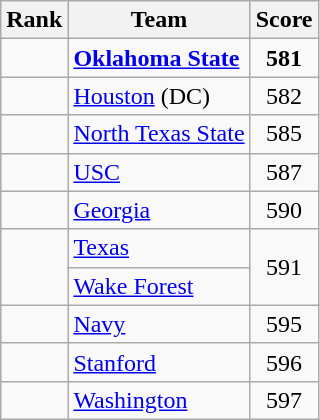<table class="wikitable sortable" style="text-align:center">
<tr>
<th dat-sort-type=number>Rank</th>
<th>Team</th>
<th>Score</th>
</tr>
<tr>
<td></td>
<td align=left><strong><a href='#'>Oklahoma State</a></strong></td>
<td><strong>581</strong></td>
</tr>
<tr>
<td></td>
<td align=left><a href='#'>Houston</a> (DC)</td>
<td>582</td>
</tr>
<tr>
<td></td>
<td align=left><a href='#'>North Texas State</a></td>
<td>585</td>
</tr>
<tr>
<td></td>
<td align=left><a href='#'>USC</a></td>
<td>587</td>
</tr>
<tr>
<td></td>
<td align=left><a href='#'>Georgia</a></td>
<td>590</td>
</tr>
<tr>
<td rowspan=2></td>
<td align=left><a href='#'>Texas</a></td>
<td rowspan=2>591</td>
</tr>
<tr>
<td align=left><a href='#'>Wake Forest</a></td>
</tr>
<tr>
<td></td>
<td align=left><a href='#'>Navy</a></td>
<td>595</td>
</tr>
<tr>
<td></td>
<td align=left><a href='#'>Stanford</a></td>
<td>596</td>
</tr>
<tr>
<td></td>
<td align=left><a href='#'>Washington</a></td>
<td>597</td>
</tr>
</table>
